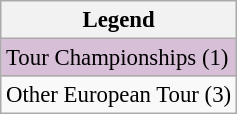<table class="wikitable" style="font-size:95%;">
<tr>
<th>Legend</th>
</tr>
<tr style="background:thistle">
<td>Tour Championships (1)</td>
</tr>
<tr>
<td>Other European Tour (3)</td>
</tr>
</table>
